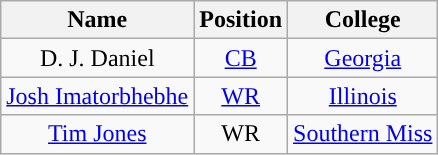<table class="wikitable" style="text-align:center">
<tr>
<th>Name</th>
<th>Position</th>
<th>College</th>
</tr>
<tr>
<td>D. J. Daniel</td>
<td><a href='#'>CB</a></td>
<td><a href='#'>Georgia</a></td>
</tr>
<tr>
<td><a href='#'>Josh Imatorbhebhe</a></td>
<td><a href='#'>WR</a></td>
<td><a href='#'>Illinois</a></td>
</tr>
<tr>
<td><a href='#'>Tim Jones</a></td>
<td>WR</td>
<td><a href='#'>Southern Miss</a></td>
</tr>
</table>
